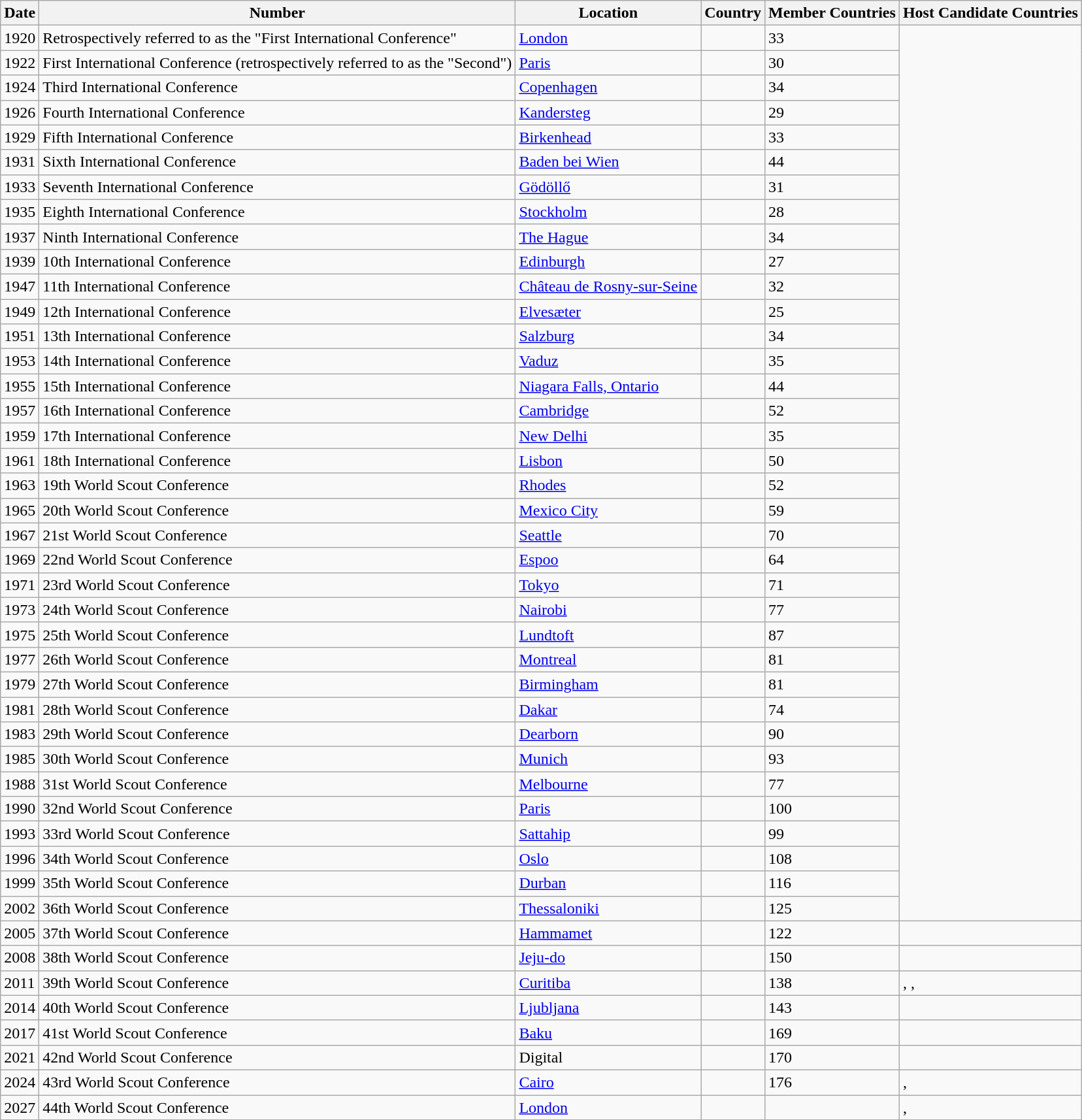<table class="wikitable">
<tr>
<th>Date</th>
<th>Number</th>
<th>Location</th>
<th>Country</th>
<th>Member Countries</th>
<th>Host Candidate Countries</th>
</tr>
<tr>
<td>1920</td>
<td>Retrospectively referred to as the "First International Conference"</td>
<td><a href='#'>London</a></td>
<td></td>
<td>33</td>
<td rowspan=36></td>
</tr>
<tr>
<td>1922</td>
<td>First International Conference (retrospectively referred to as the "Second")</td>
<td><a href='#'>Paris</a></td>
<td></td>
<td>30</td>
</tr>
<tr>
<td>1924</td>
<td>Third International Conference</td>
<td><a href='#'>Copenhagen</a></td>
<td></td>
<td>34</td>
</tr>
<tr>
<td>1926</td>
<td>Fourth International Conference</td>
<td><a href='#'>Kandersteg</a></td>
<td></td>
<td>29</td>
</tr>
<tr>
<td>1929</td>
<td>Fifth International Conference</td>
<td><a href='#'>Birkenhead</a></td>
<td></td>
<td>33</td>
</tr>
<tr>
<td>1931</td>
<td>Sixth International Conference</td>
<td><a href='#'>Baden bei Wien</a></td>
<td></td>
<td>44</td>
</tr>
<tr>
<td>1933</td>
<td>Seventh International Conference</td>
<td><a href='#'>Gödöllő</a></td>
<td></td>
<td>31</td>
</tr>
<tr>
<td>1935</td>
<td>Eighth International Conference</td>
<td><a href='#'>Stockholm</a></td>
<td></td>
<td>28</td>
</tr>
<tr>
<td>1937</td>
<td>Ninth International Conference</td>
<td><a href='#'>The Hague</a></td>
<td></td>
<td>34</td>
</tr>
<tr>
<td>1939</td>
<td>10th International Conference</td>
<td><a href='#'>Edinburgh</a></td>
<td></td>
<td>27</td>
</tr>
<tr>
<td>1947</td>
<td>11th International Conference</td>
<td><a href='#'>Château de Rosny-sur-Seine</a></td>
<td></td>
<td>32</td>
</tr>
<tr>
<td>1949</td>
<td>12th International Conference</td>
<td><a href='#'>Elvesæter</a></td>
<td></td>
<td>25</td>
</tr>
<tr>
<td>1951</td>
<td>13th International Conference</td>
<td><a href='#'>Salzburg</a></td>
<td></td>
<td>34</td>
</tr>
<tr>
<td>1953</td>
<td>14th International Conference</td>
<td><a href='#'>Vaduz</a></td>
<td></td>
<td>35</td>
</tr>
<tr>
<td>1955</td>
<td>15th International Conference</td>
<td><a href='#'>Niagara Falls, Ontario</a></td>
<td></td>
<td>44</td>
</tr>
<tr>
<td>1957</td>
<td>16th International Conference</td>
<td><a href='#'>Cambridge</a></td>
<td></td>
<td>52</td>
</tr>
<tr>
<td>1959</td>
<td>17th International Conference</td>
<td><a href='#'>New Delhi</a></td>
<td></td>
<td>35</td>
</tr>
<tr>
<td>1961</td>
<td>18th International Conference</td>
<td><a href='#'>Lisbon</a></td>
<td></td>
<td>50</td>
</tr>
<tr>
<td>1963</td>
<td>19th World Scout Conference</td>
<td><a href='#'>Rhodes</a></td>
<td></td>
<td>52</td>
</tr>
<tr>
<td>1965</td>
<td>20th World Scout Conference</td>
<td><a href='#'>Mexico City</a></td>
<td></td>
<td>59</td>
</tr>
<tr>
<td>1967</td>
<td>21st World Scout Conference</td>
<td><a href='#'>Seattle</a></td>
<td></td>
<td>70</td>
</tr>
<tr>
<td>1969</td>
<td>22nd World Scout Conference</td>
<td><a href='#'>Espoo</a></td>
<td></td>
<td>64</td>
</tr>
<tr>
<td>1971</td>
<td>23rd World Scout Conference</td>
<td><a href='#'>Tokyo</a></td>
<td></td>
<td>71</td>
</tr>
<tr>
<td>1973</td>
<td>24th World Scout Conference</td>
<td><a href='#'>Nairobi</a></td>
<td></td>
<td>77</td>
</tr>
<tr>
<td>1975</td>
<td>25th World Scout Conference</td>
<td><a href='#'>Lundtoft</a></td>
<td></td>
<td>87</td>
</tr>
<tr>
<td>1977</td>
<td>26th World Scout Conference</td>
<td><a href='#'>Montreal</a></td>
<td></td>
<td>81</td>
</tr>
<tr>
<td>1979</td>
<td>27th World Scout Conference</td>
<td><a href='#'>Birmingham</a></td>
<td></td>
<td>81</td>
</tr>
<tr>
<td>1981</td>
<td>28th World Scout Conference</td>
<td><a href='#'>Dakar</a></td>
<td></td>
<td>74</td>
</tr>
<tr>
<td>1983</td>
<td>29th World Scout Conference</td>
<td><a href='#'>Dearborn</a></td>
<td></td>
<td>90</td>
</tr>
<tr>
<td>1985</td>
<td>30th World Scout Conference</td>
<td><a href='#'>Munich</a></td>
<td></td>
<td>93</td>
</tr>
<tr>
<td>1988</td>
<td>31st World Scout Conference</td>
<td><a href='#'>Melbourne</a></td>
<td></td>
<td>77</td>
</tr>
<tr>
<td>1990</td>
<td>32nd World Scout Conference</td>
<td><a href='#'>Paris</a></td>
<td></td>
<td>100</td>
</tr>
<tr>
<td>1993</td>
<td>33rd World Scout Conference</td>
<td><a href='#'>Sattahip</a></td>
<td></td>
<td>99</td>
</tr>
<tr>
<td>1996</td>
<td>34th World Scout Conference</td>
<td><a href='#'>Oslo</a></td>
<td></td>
<td>108</td>
</tr>
<tr>
<td>1999</td>
<td>35th World Scout Conference</td>
<td><a href='#'>Durban</a></td>
<td></td>
<td>116</td>
</tr>
<tr>
<td>2002</td>
<td>36th World Scout Conference</td>
<td><a href='#'>Thessaloniki</a></td>
<td></td>
<td>125</td>
</tr>
<tr>
<td>2005</td>
<td>37th World Scout Conference</td>
<td><a href='#'>Hammamet</a></td>
<td></td>
<td>122</td>
<td></td>
</tr>
<tr>
<td>2008</td>
<td>38th World Scout Conference</td>
<td><a href='#'>Jeju-do</a></td>
<td></td>
<td>150</td>
<td></td>
</tr>
<tr>
<td>2011</td>
<td>39th World Scout Conference</td>
<td><a href='#'>Curitiba</a></td>
<td></td>
<td>138</td>
<td>, ,</td>
</tr>
<tr>
<td>2014</td>
<td>40th World Scout Conference</td>
<td><a href='#'>Ljubljana</a></td>
<td></td>
<td>143</td>
<td></td>
</tr>
<tr>
<td>2017</td>
<td>41st World Scout Conference</td>
<td><a href='#'>Baku</a></td>
<td></td>
<td>169</td>
<td></td>
</tr>
<tr>
<td>2021</td>
<td>42nd World Scout Conference</td>
<td>Digital</td>
<td></td>
<td>170</td>
<td></td>
</tr>
<tr>
<td>2024</td>
<td>43rd World Scout Conference</td>
<td><a href='#'>Cairo</a></td>
<td></td>
<td>176</td>
<td>,  </td>
</tr>
<tr>
<td>2027</td>
<td>44th World Scout Conference</td>
<td><a href='#'>London</a></td>
<td></td>
<td></td>
<td>,</td>
</tr>
</table>
